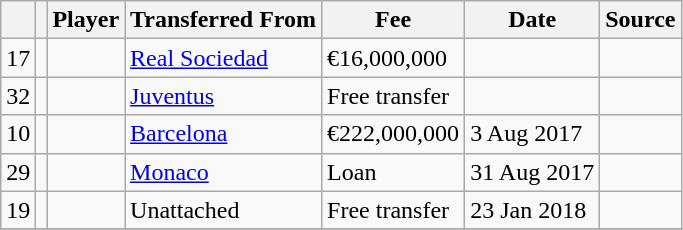<table class="wikitable plainrowheaders sortable">
<tr>
<th></th>
<th></th>
<th scope=col>Player</th>
<th>Transferred From</th>
<th scope=col>Fee</th>
<th scope=col>Date</th>
<th scope=col>Source</th>
</tr>
<tr>
<td align=center>17</td>
<td align=center></td>
<td></td>
<td> <a href='#'>Real Sociedad</a></td>
<td>€16,000,000</td>
<td></td>
<td></td>
</tr>
<tr>
<td align=center>32</td>
<td align=center></td>
<td></td>
<td><a href='#'>Juventus</a></td>
<td>Free transfer</td>
<td></td>
<td></td>
</tr>
<tr>
<td align=center>10</td>
<td align=center></td>
<td></td>
<td> <a href='#'>Barcelona</a></td>
<td>€222,000,000</td>
<td>3 Aug 2017</td>
<td></td>
</tr>
<tr>
<td align=center>29</td>
<td align=center></td>
<td></td>
<td> <a href='#'>Monaco</a></td>
<td>Loan</td>
<td>31 Aug 2017</td>
<td></td>
</tr>
<tr>
<td align=center>19</td>
<td align=center></td>
<td></td>
<td>Unattached</td>
<td>Free transfer</td>
<td>23 Jan 2018</td>
<td></td>
</tr>
<tr>
</tr>
</table>
